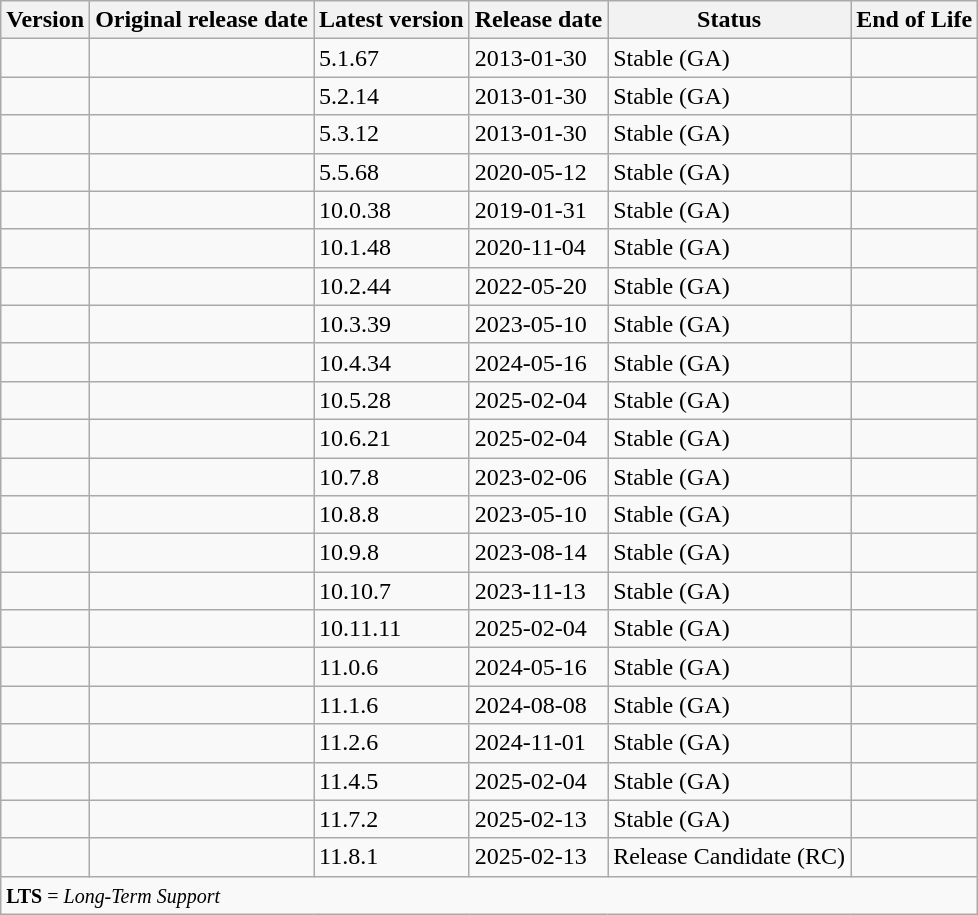<table class="wikitable sortable">
<tr>
<th>Version</th>
<th>Original release date</th>
<th>Latest version</th>
<th>Release date</th>
<th>Status</th>
<th>End of Life</th>
</tr>
<tr>
<td></td>
<td style="text-align:right;"></td>
<td>5.1.67</td>
<td>2013-01-30</td>
<td>Stable (GA)</td>
<td></td>
</tr>
<tr>
<td></td>
<td style="text-align:right;"></td>
<td>5.2.14</td>
<td>2013-01-30</td>
<td>Stable (GA)</td>
<td></td>
</tr>
<tr>
<td></td>
<td style="text-align:right;"></td>
<td>5.3.12</td>
<td>2013-01-30</td>
<td>Stable (GA)</td>
<td></td>
</tr>
<tr>
<td></td>
<td style="text-align:right;"></td>
<td>5.5.68</td>
<td>2020-05-12</td>
<td>Stable (GA)</td>
<td></td>
</tr>
<tr>
<td></td>
<td style="text-align:right;"></td>
<td>10.0.38</td>
<td>2019-01-31</td>
<td>Stable (GA)</td>
<td></td>
</tr>
<tr>
<td></td>
<td style="text-align:right;"></td>
<td>10.1.48</td>
<td>2020-11-04</td>
<td>Stable (GA)</td>
<td></td>
</tr>
<tr>
<td></td>
<td style="text-align:right;"></td>
<td>10.2.44</td>
<td>2022-05-20</td>
<td>Stable (GA)</td>
<td></td>
</tr>
<tr>
<td></td>
<td style="text-align:right;"></td>
<td>10.3.39</td>
<td>2023-05-10</td>
<td>Stable (GA)</td>
<td></td>
</tr>
<tr>
<td></td>
<td style="text-align:right;"></td>
<td>10.4.34</td>
<td>2024-05-16</td>
<td>Stable (GA)</td>
<td></td>
</tr>
<tr>
<td></td>
<td style="text-align:right;"></td>
<td>10.5.28</td>
<td>2025-02-04</td>
<td>Stable (GA)</td>
<td></td>
</tr>
<tr>
<td></td>
<td style="text-align:right;"></td>
<td>10.6.21</td>
<td>2025-02-04</td>
<td>Stable (GA)</td>
<td></td>
</tr>
<tr>
<td></td>
<td style="text-align:right;"></td>
<td>10.7.8</td>
<td>2023-02-06</td>
<td>Stable (GA)</td>
<td></td>
</tr>
<tr>
<td></td>
<td style="text-align:right;"></td>
<td>10.8.8</td>
<td>2023-05-10</td>
<td>Stable (GA)</td>
<td></td>
</tr>
<tr>
<td></td>
<td style="text-align:right;"></td>
<td>10.9.8</td>
<td>2023-08-14</td>
<td>Stable (GA)</td>
<td></td>
</tr>
<tr>
<td></td>
<td style="text-align:right;"></td>
<td>10.10.7</td>
<td>2023-11-13</td>
<td>Stable (GA)</td>
<td></td>
</tr>
<tr>
<td></td>
<td style="text-align:right;"></td>
<td>10.11.11</td>
<td>2025-02-04</td>
<td>Stable (GA)</td>
<td></td>
</tr>
<tr>
<td></td>
<td style="text-align:right;"></td>
<td>11.0.6</td>
<td>2024-05-16</td>
<td>Stable (GA)</td>
<td></td>
</tr>
<tr>
<td></td>
<td style="text-align:right;"></td>
<td>11.1.6</td>
<td>2024-08-08</td>
<td>Stable (GA)</td>
<td></td>
</tr>
<tr>
<td></td>
<td style="text-align:right;"></td>
<td>11.2.6</td>
<td {{nowrap>2024-11-01</td>
<td>Stable (GA)</td>
<td></td>
</tr>
<tr>
<td></td>
<td style="text-align:right;"></td>
<td>11.4.5</td>
<td {{nowrap>2025-02-04</td>
<td>Stable (GA)</td>
<td></td>
</tr>
<tr>
<td></td>
<td style="text-align:right;"></td>
<td>11.7.2</td>
<td {{nowrap>2025-02-13</td>
<td>Stable (GA)</td>
<td></td>
</tr>
<tr>
<td></td>
<td style="text-align:right;"></td>
<td>11.8.1</td>
<td {{nowrap>2025-02-13</td>
<td>Release Candidate (RC)</td>
<td></td>
</tr>
<tr>
<td colspan="6"><small> <strong>LTS</strong> = <em>Long-Term Support</em></small></td>
</tr>
</table>
